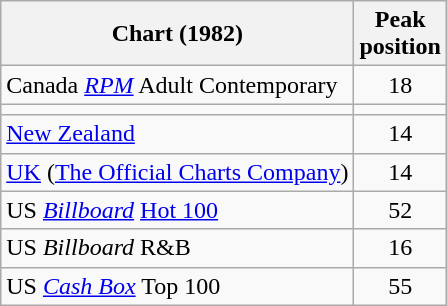<table class="wikitable sortable">
<tr>
<th>Chart (1982)</th>
<th>Peak<br>position</th>
</tr>
<tr>
<td>Canada <em><a href='#'>RPM</a></em> Adult Contemporary</td>
<td style="text-align:center;">18</td>
</tr>
<tr>
<td></td>
</tr>
<tr>
<td><a href='#'>New Zealand</a></td>
<td style="text-align:center;">14</td>
</tr>
<tr>
<td><a href='#'>UK</a> (<a href='#'>The Official Charts Company</a>)</td>
<td style="text-align:center;">14</td>
</tr>
<tr>
<td>US <em><a href='#'>Billboard</a></em> <a href='#'>Hot 100</a></td>
<td style="text-align:center;">52</td>
</tr>
<tr>
<td>US <em>Billboard</em> R&B</td>
<td style="text-align:center;">16</td>
</tr>
<tr>
<td>US <a href='#'><em>Cash Box</em></a> Top 100</td>
<td style="text-align:center;">55</td>
</tr>
</table>
